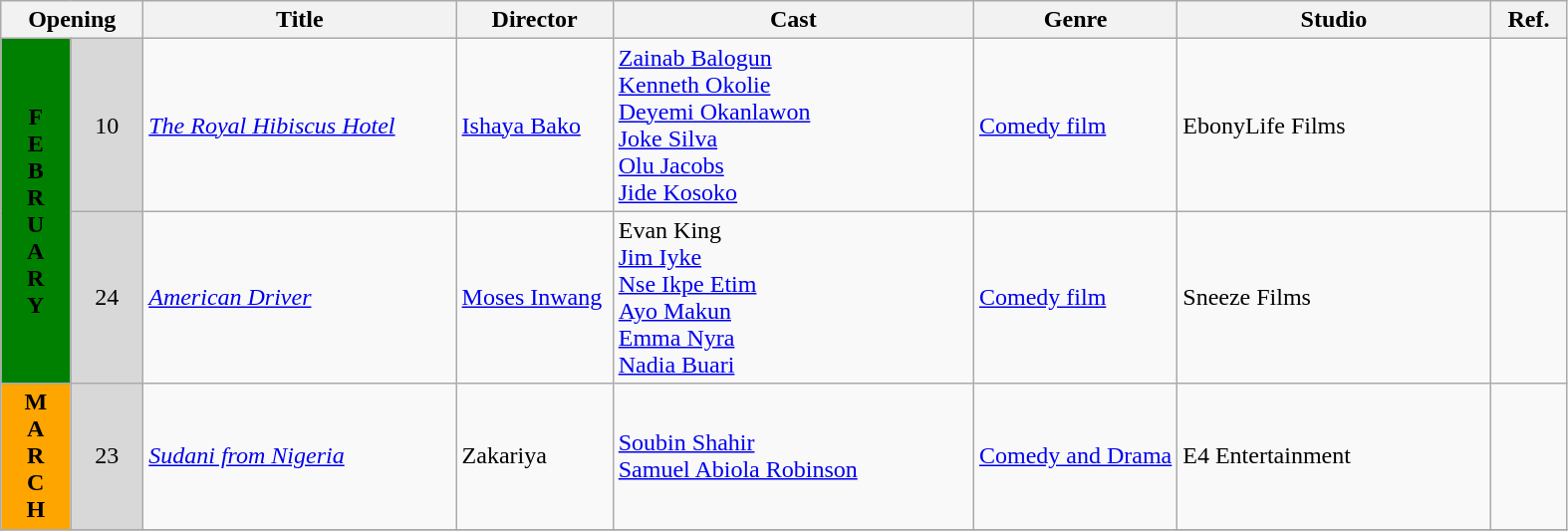<table class="wikitable">
<tr>
<th colspan="2">Opening</th>
<th style="width:20%;">Title</th>
<th style="width:10%;">Director</th>
<th>Cast</th>
<th style="width:13%">Genre</th>
<th style="width:20%">Studio</th>
<th>Ref.</th>
</tr>
<tr>
<td rowspan=2 style="text-align:center; background:green; textcolor:#000;"><strong>F<br>E<br>B<br>R<br>U<br>A<br>R<br>Y<br></strong></td>
<td rowspan=1 style="text-align:center; background:#d8d8d8; textcolor:#000;">10</td>
<td><em><a href='#'>The Royal Hibiscus Hotel</a></em></td>
<td><a href='#'>Ishaya Bako</a></td>
<td><a href='#'>Zainab Balogun</a><br><a href='#'>Kenneth Okolie</a><br><a href='#'>Deyemi Okanlawon</a><br><a href='#'>Joke Silva</a><br><a href='#'>Olu Jacobs</a><br><a href='#'>Jide Kosoko</a></td>
<td><a href='#'>Comedy film</a></td>
<td>EbonyLife Films</td>
<td></td>
</tr>
<tr>
<td rowspan=1 style="text-align:center; background:#d8d8d8; textcolor:#000;">24</td>
<td><em><a href='#'>American Driver</a></em></td>
<td><a href='#'>Moses Inwang</a></td>
<td>Evan King<br><a href='#'>Jim Iyke</a><br><a href='#'>Nse Ikpe Etim</a><br><a href='#'>Ayo Makun</a><br><a href='#'>Emma Nyra</a><br><a href='#'>Nadia Buari</a></td>
<td><a href='#'>Comedy film</a></td>
<td>Sneeze Films</td>
<td></td>
</tr>
<tr>
<td rowspan=1 style="text-align:center; background:orange; textcolor:#000;"><strong>M<br>A<br>R<br>C<br>H<br></strong></td>
<td rowspan=1 style="text-align:center; background:#d8d8d8; textcolor:#000;">23</td>
<td><em><a href='#'>Sudani from Nigeria</a></em></td>
<td>Zakariya</td>
<td><a href='#'>Soubin Shahir</a><br><a href='#'>Samuel Abiola Robinson</a><br></td>
<td><a href='#'>Comedy and Drama</a></td>
<td>E4 Entertainment</td>
<td></td>
</tr>
<tr>
</tr>
</table>
